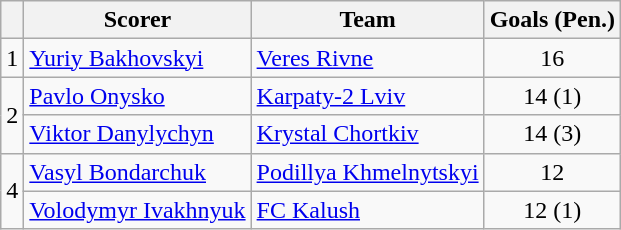<table class="wikitable">
<tr>
<th></th>
<th>Scorer</th>
<th>Team</th>
<th>Goals (Pen.)</th>
</tr>
<tr>
<td>1</td>
<td><a href='#'>Yuriy Bakhovskyi</a></td>
<td><a href='#'>Veres Rivne</a></td>
<td align=center>16</td>
</tr>
<tr>
<td rowspan="2">2</td>
<td><a href='#'>Pavlo Onysko</a></td>
<td><a href='#'>Karpaty-2 Lviv</a></td>
<td align=center>14 (1)</td>
</tr>
<tr>
<td><a href='#'>Viktor Danylychyn</a></td>
<td><a href='#'>Krystal Chortkiv</a></td>
<td align=center>14 (3)</td>
</tr>
<tr>
<td rowspan="2">4</td>
<td><a href='#'>Vasyl Bondarchuk</a></td>
<td><a href='#'>Podillya Khmelnytskyi</a></td>
<td align=center>12</td>
</tr>
<tr>
<td><a href='#'>Volodymyr Ivakhnyuk</a></td>
<td><a href='#'>FC Kalush</a></td>
<td align=center>12 (1)</td>
</tr>
</table>
